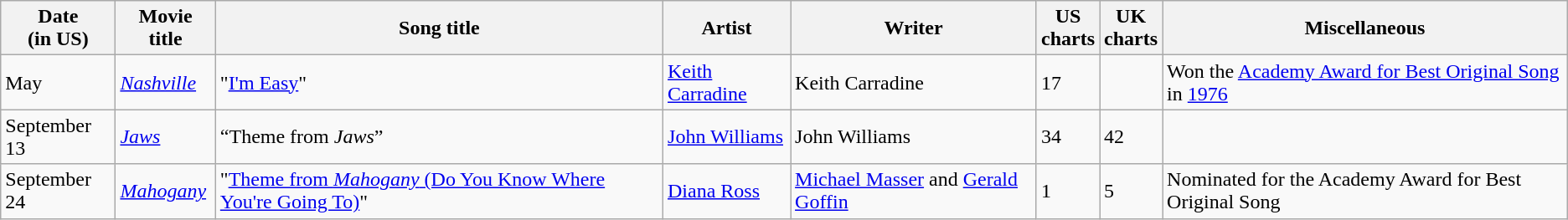<table class="wikitable sortable">
<tr>
<th>Date<br>(in US)</th>
<th>Movie title</th>
<th>Song title</th>
<th>Artist</th>
<th>Writer</th>
<th>US <br>charts</th>
<th>UK<br>charts</th>
<th>Miscellaneous</th>
</tr>
<tr>
<td>May</td>
<td><em><a href='#'>Nashville</a></em></td>
<td>"<a href='#'>I'm Easy</a>"</td>
<td><a href='#'>Keith Carradine</a></td>
<td>Keith Carradine</td>
<td>17</td>
<td></td>
<td>Won the <a href='#'>Academy Award for Best Original Song</a> in <a href='#'>1976</a></td>
</tr>
<tr>
<td>September 13</td>
<td><em><a href='#'>Jaws</a></em></td>
<td>“Theme from <em>Jaws</em>”</td>
<td><a href='#'>John Williams</a></td>
<td>John Williams</td>
<td>34</td>
<td>42</td>
<td></td>
</tr>
<tr>
<td>September 24</td>
<td><em><a href='#'>Mahogany</a></em></td>
<td>"<a href='#'>Theme from <em>Mahogany</em> (Do You Know Where You're Going To)</a>"</td>
<td><a href='#'>Diana Ross</a></td>
<td><a href='#'>Michael Masser</a> and <a href='#'>Gerald Goffin</a></td>
<td>1</td>
<td>5</td>
<td>Nominated for the Academy Award for Best Original Song</td>
</tr>
</table>
